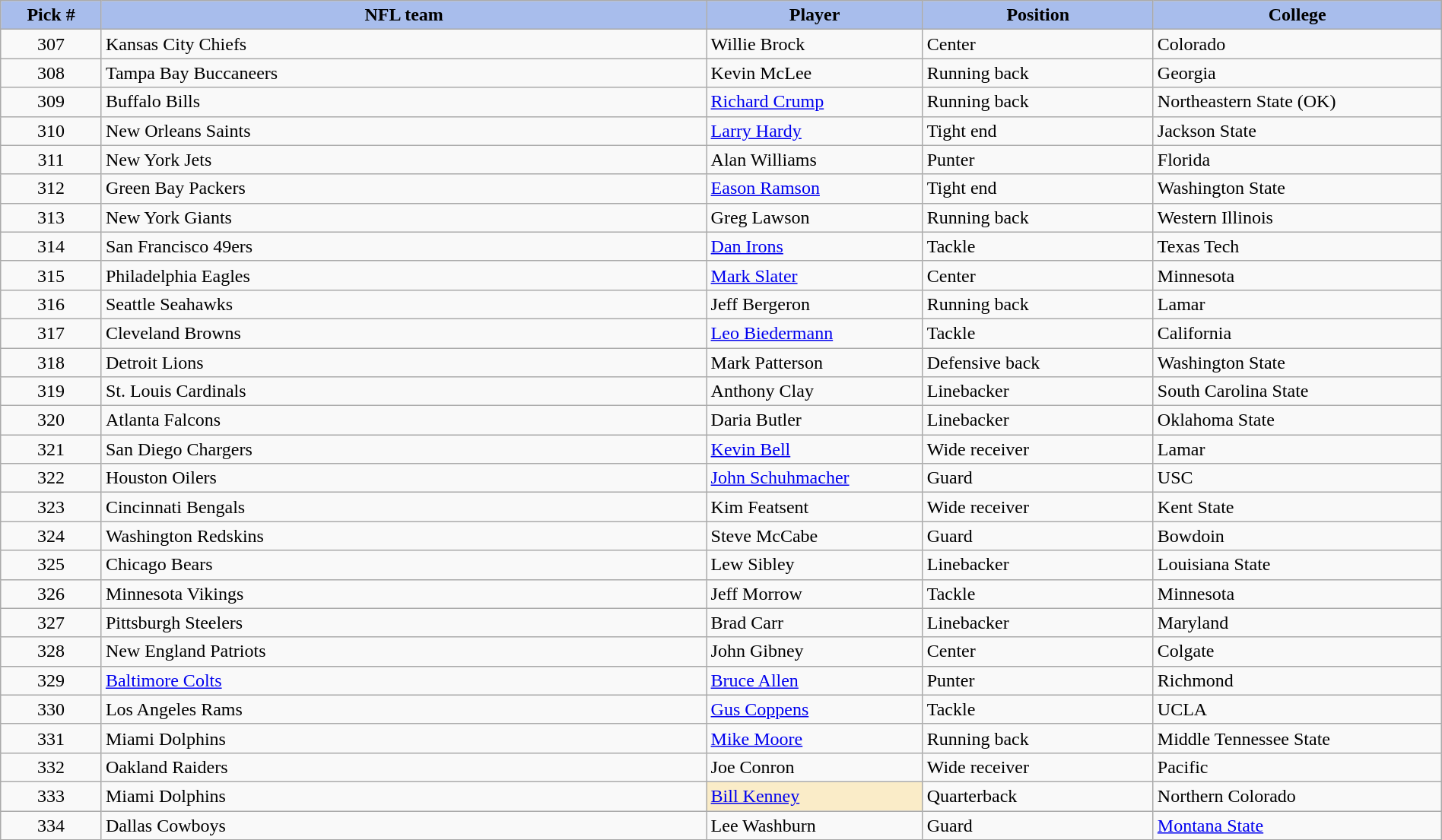<table class="wikitable sortable sortable" style="width: 100%">
<tr>
<th style="background:#A8BDEC;" width=7%>Pick #</th>
<th width=42% style="background:#A8BDEC;">NFL team</th>
<th width=15% style="background:#A8BDEC;">Player</th>
<th width=16% style="background:#A8BDEC;">Position</th>
<th width=20% style="background:#A8BDEC;">College</th>
</tr>
<tr>
<td align=center>307</td>
<td>Kansas City Chiefs</td>
<td>Willie Brock</td>
<td>Center</td>
<td>Colorado</td>
</tr>
<tr>
<td align=center>308</td>
<td>Tampa Bay Buccaneers</td>
<td>Kevin McLee</td>
<td>Running back</td>
<td>Georgia</td>
</tr>
<tr>
<td align=center>309</td>
<td>Buffalo Bills</td>
<td><a href='#'>Richard Crump</a></td>
<td>Running back</td>
<td>Northeastern State (OK)</td>
</tr>
<tr>
<td align=center>310</td>
<td>New Orleans Saints</td>
<td><a href='#'>Larry Hardy</a></td>
<td>Tight end</td>
<td>Jackson State</td>
</tr>
<tr>
<td align=center>311</td>
<td>New York Jets</td>
<td>Alan Williams</td>
<td>Punter</td>
<td>Florida</td>
</tr>
<tr>
<td align=center>312</td>
<td>Green Bay Packers</td>
<td><a href='#'>Eason Ramson</a></td>
<td>Tight end</td>
<td>Washington State</td>
</tr>
<tr>
<td align=center>313</td>
<td>New York Giants</td>
<td>Greg Lawson</td>
<td>Running back</td>
<td>Western Illinois</td>
</tr>
<tr>
<td align=center>314</td>
<td>San Francisco 49ers</td>
<td><a href='#'>Dan Irons</a></td>
<td>Tackle</td>
<td>Texas Tech</td>
</tr>
<tr>
<td align=center>315</td>
<td>Philadelphia Eagles</td>
<td><a href='#'>Mark Slater</a></td>
<td>Center</td>
<td>Minnesota</td>
</tr>
<tr>
<td align=center>316</td>
<td>Seattle Seahawks</td>
<td>Jeff Bergeron</td>
<td>Running back</td>
<td>Lamar</td>
</tr>
<tr>
<td align=center>317</td>
<td>Cleveland Browns</td>
<td><a href='#'>Leo Biedermann</a></td>
<td>Tackle</td>
<td>California</td>
</tr>
<tr>
<td align=center>318</td>
<td>Detroit Lions</td>
<td>Mark Patterson</td>
<td>Defensive back</td>
<td>Washington State</td>
</tr>
<tr>
<td align=center>319</td>
<td>St. Louis Cardinals</td>
<td>Anthony Clay</td>
<td>Linebacker</td>
<td>South Carolina State</td>
</tr>
<tr>
<td align=center>320</td>
<td>Atlanta Falcons</td>
<td>Daria Butler</td>
<td>Linebacker</td>
<td>Oklahoma State</td>
</tr>
<tr>
<td align=center>321</td>
<td>San Diego Chargers</td>
<td><a href='#'>Kevin Bell</a></td>
<td>Wide receiver</td>
<td>Lamar</td>
</tr>
<tr>
<td align=center>322</td>
<td>Houston Oilers</td>
<td><a href='#'>John Schuhmacher</a></td>
<td>Guard</td>
<td>USC</td>
</tr>
<tr>
<td align=center>323</td>
<td>Cincinnati Bengals</td>
<td>Kim Featsent</td>
<td>Wide receiver</td>
<td>Kent State</td>
</tr>
<tr>
<td align=center>324</td>
<td>Washington Redskins</td>
<td>Steve McCabe</td>
<td>Guard</td>
<td>Bowdoin</td>
</tr>
<tr>
<td align=center>325</td>
<td>Chicago Bears</td>
<td>Lew Sibley</td>
<td>Linebacker</td>
<td>Louisiana State</td>
</tr>
<tr>
<td align=center>326</td>
<td>Minnesota Vikings</td>
<td>Jeff Morrow</td>
<td>Tackle</td>
<td>Minnesota</td>
</tr>
<tr>
<td align=center>327</td>
<td>Pittsburgh Steelers</td>
<td>Brad Carr</td>
<td>Linebacker</td>
<td>Maryland</td>
</tr>
<tr>
<td align=center>328</td>
<td>New England Patriots</td>
<td>John Gibney</td>
<td>Center</td>
<td>Colgate</td>
</tr>
<tr>
<td align=center>329</td>
<td><a href='#'>Baltimore Colts</a></td>
<td><a href='#'>Bruce Allen</a></td>
<td>Punter</td>
<td>Richmond</td>
</tr>
<tr>
<td align=center>330</td>
<td>Los Angeles Rams</td>
<td><a href='#'>Gus Coppens</a></td>
<td>Tackle</td>
<td>UCLA</td>
</tr>
<tr>
<td align=center>331</td>
<td>Miami Dolphins</td>
<td><a href='#'>Mike Moore</a></td>
<td>Running back</td>
<td>Middle Tennessee State</td>
</tr>
<tr>
<td align=center>332</td>
<td>Oakland Raiders</td>
<td>Joe Conron</td>
<td>Wide receiver</td>
<td>Pacific</td>
</tr>
<tr>
<td align=center>333</td>
<td>Miami Dolphins</td>
<td bgcolor="#faecc8"><a href='#'>Bill Kenney</a></td>
<td>Quarterback</td>
<td>Northern Colorado</td>
</tr>
<tr>
<td align=center>334</td>
<td>Dallas Cowboys</td>
<td>Lee Washburn</td>
<td>Guard</td>
<td><a href='#'>Montana State</a></td>
</tr>
</table>
